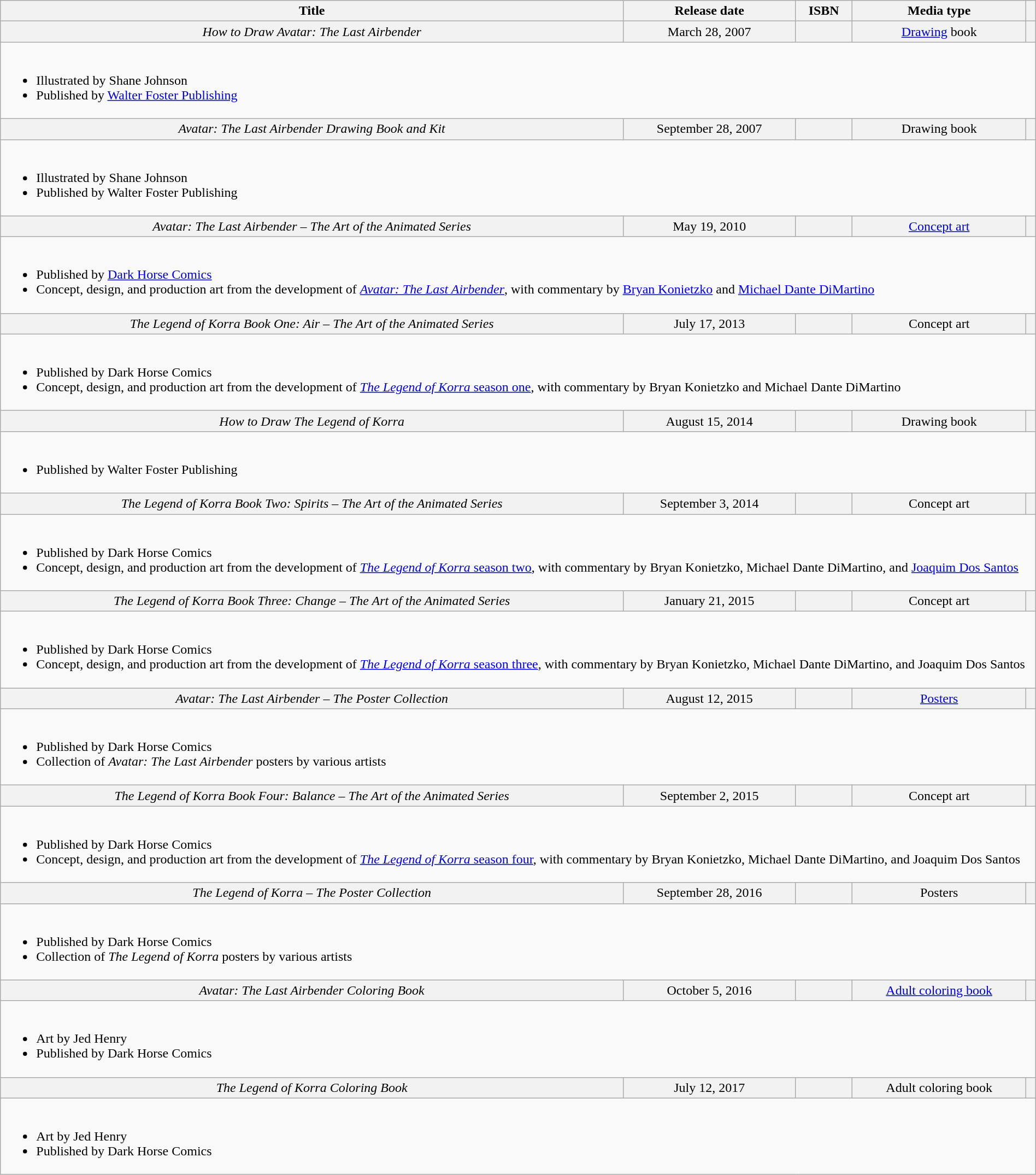<table class="wikitable" width="100%">
<tr style="text-align: center;">
<th scope="col">Title</th>
<th scope="col">Release date</th>
<th scope="col">ISBN</th>
<th scope="col">Media type</th>
<th scope="col"></th>
</tr>
<tr bgcolor="#F2F2F2" align="center">
<th scope="row" style="font-weight:normal;"><em>How to Draw Avatar: The Last Airbender</em></th>
<td>March 28, 2007</td>
<td></td>
<td><a href='#'>Drawing</a> book</td>
<td></td>
</tr>
<tr>
<td colspan="5"><br><ul><li>Illustrated by Shane Johnson</li><li>Published by <a href='#'>Walter Foster Publishing</a></li></ul></td>
</tr>
<tr bgcolor="#F2F2F2" align="center">
<th scope="row" style="font-weight:normal;"><em>Avatar: The Last Airbender Drawing Book and Kit</em></th>
<td>September 28, 2007</td>
<td></td>
<td>Drawing book</td>
<td></td>
</tr>
<tr>
<td colspan="5"><br><ul><li>Illustrated by Shane Johnson</li><li>Published by Walter Foster Publishing</li></ul></td>
</tr>
<tr bgcolor="#F2F2F2" align="center">
<th scope="row" style="font-weight:normal;"><em>Avatar: The Last Airbender – The Art of the Animated Series</em></th>
<td>May 19, 2010</td>
<td></td>
<td><a href='#'>Concept art</a></td>
<td></td>
</tr>
<tr>
<td colspan="5"><br><ul><li>Published by <a href='#'>Dark Horse Comics</a></li><li>Concept, design, and production art from the development of <em><a href='#'>Avatar: The Last Airbender</a></em>, with commentary by <a href='#'>Bryan Konietzko</a> and <a href='#'>Michael Dante DiMartino</a></li></ul></td>
</tr>
<tr bgcolor="#F2F2F2" align="center">
<th scope="row" style="font-weight:normal;"><em>The Legend of Korra Book One: Air – The Art of the Animated Series</em></th>
<td>July 17, 2013</td>
<td></td>
<td>Concept art</td>
<td></td>
</tr>
<tr>
<td colspan="5"><br><ul><li>Published by Dark Horse Comics</li><li>Concept, design, and production art from the development of <a href='#'><em>The Legend of Korra</em> season one</a>, with commentary by Bryan Konietzko and Michael Dante DiMartino</li></ul></td>
</tr>
<tr bgcolor="#F2F2F2" align="center">
<th scope="row" style="font-weight:normal;"><em>How to Draw The Legend of Korra</em></th>
<td>August 15, 2014</td>
<td></td>
<td>Drawing book</td>
<td></td>
</tr>
<tr>
<td colspan="5"><br><ul><li>Published by Walter Foster Publishing</li></ul></td>
</tr>
<tr bgcolor="#F2F2F2" align="center">
<th scope="row" style="font-weight:normal;"><em>The Legend of Korra Book Two: Spirits – The Art of the Animated Series</em></th>
<td>September 3, 2014</td>
<td></td>
<td>Concept art</td>
<td></td>
</tr>
<tr>
<td colspan="5"><br><ul><li>Published by Dark Horse Comics</li><li>Concept, design, and production art from the development of <a href='#'><em>The Legend of Korra</em> season two</a>, with commentary by Bryan Konietzko, Michael Dante DiMartino, and <a href='#'>Joaquim Dos Santos</a></li></ul></td>
</tr>
<tr bgcolor="#F2F2F2" align="center">
<th scope="row" style="font-weight:normal;"><em>The Legend of Korra Book Three: Change – The Art of the Animated Series</em></th>
<td>January 21, 2015</td>
<td></td>
<td>Concept art</td>
<td></td>
</tr>
<tr>
<td colspan="5"><br><ul><li>Published by Dark Horse Comics</li><li>Concept, design, and production art from the development of <a href='#'><em>The Legend of Korra</em> season three</a>, with commentary by Bryan Konietzko, Michael Dante DiMartino, and Joaquim Dos Santos</li></ul></td>
</tr>
<tr bgcolor="#F2F2F2" align="center">
<th scope="row" style="font-weight:normal;"><em>Avatar: The Last Airbender – The Poster Collection</em></th>
<td>August 12, 2015</td>
<td></td>
<td><a href='#'>Posters</a></td>
<td></td>
</tr>
<tr>
<td colspan="5"><br><ul><li>Published by Dark Horse Comics</li><li>Collection of <em>Avatar: The Last Airbender</em> posters by various artists</li></ul></td>
</tr>
<tr bgcolor="#F2F2F2" align="center">
<th scope="row" style="font-weight:normal;"><em>The Legend of Korra Book Four: Balance – The Art of the Animated Series</em></th>
<td>September 2, 2015</td>
<td></td>
<td>Concept art</td>
<td></td>
</tr>
<tr>
<td colspan="5"><br><ul><li>Published by Dark Horse Comics</li><li>Concept, design, and production art from the development of <a href='#'><em>The Legend of Korra</em> season four</a>, with commentary by Bryan Konietzko, Michael Dante DiMartino, and Joaquim Dos Santos</li></ul></td>
</tr>
<tr bgcolor="#F2F2F2" align="center">
<th scope="row" style="font-weight:normal;"><em>The Legend of Korra – The Poster Collection</em></th>
<td>September 28, 2016</td>
<td></td>
<td>Posters</td>
<td></td>
</tr>
<tr>
<td colspan="5"><br><ul><li>Published by Dark Horse Comics</li><li>Collection of <em>The Legend of Korra</em> posters by various artists</li></ul></td>
</tr>
<tr bgcolor="#F2F2F2" align="center">
<th scope="row" style="font-weight:normal;"><em>Avatar: The Last Airbender Coloring Book</em></th>
<td>October 5, 2016</td>
<td></td>
<td><a href='#'>Adult coloring book</a></td>
<td></td>
</tr>
<tr>
<td colspan="5"><br><ul><li>Art by Jed Henry</li><li>Published by Dark Horse Comics</li></ul></td>
</tr>
<tr bgcolor="#F2F2F2" align="center">
<th scope="row" style="font-weight:normal;"><em>The Legend of Korra Coloring Book</em></th>
<td>July 12, 2017</td>
<td></td>
<td>Adult coloring book</td>
<td></td>
</tr>
<tr>
<td colspan="5"><br><ul><li>Art by Jed Henry</li><li>Published by Dark Horse Comics</li></ul></td>
</tr>
</table>
